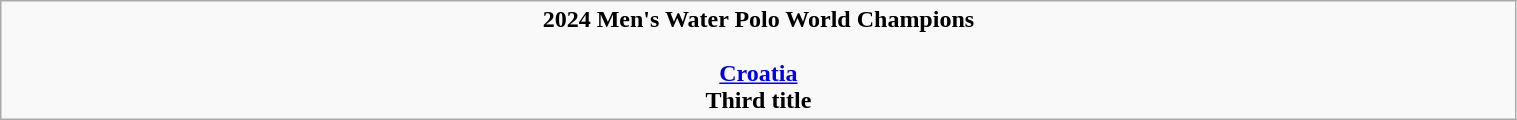<table class="wikitable" width=80%>
<tr align=center>
<td><strong>2024 Men's Water Polo World Champions</strong><br><br><strong><a href='#'>Croatia</a></strong><br><strong>Third title</strong></td>
</tr>
</table>
